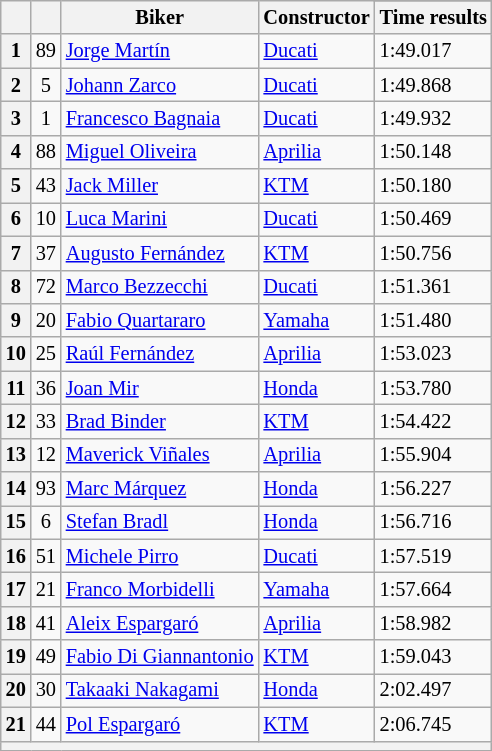<table class="wikitable sortable" style="font-size: 85%;">
<tr>
<th rowspan="2"></th>
<th rowspan="2"></th>
<th rowspan="2">Biker</th>
<th rowspan="2">Constructor</th>
</tr>
<tr>
<th scope="col">Time results</th>
</tr>
<tr>
<th scope="row">1</th>
<td align="center">89</td>
<td> <a href='#'>Jorge Martín</a></td>
<td><a href='#'>Ducati</a></td>
<td>1:49.017</td>
</tr>
<tr>
<th scope="row">2</th>
<td align="center">5</td>
<td> <a href='#'>Johann Zarco</a></td>
<td><a href='#'>Ducati</a></td>
<td>1:49.868</td>
</tr>
<tr>
<th scope="row">3</th>
<td align="center">1</td>
<td> <a href='#'>Francesco Bagnaia</a></td>
<td><a href='#'>Ducati</a></td>
<td>1:49.932</td>
</tr>
<tr>
<th scope="row">4</th>
<td align="center">88</td>
<td> <a href='#'>Miguel Oliveira</a></td>
<td><a href='#'>Aprilia</a></td>
<td>1:50.148</td>
</tr>
<tr>
<th scope="row">5</th>
<td align="center">43</td>
<td> <a href='#'>Jack Miller</a></td>
<td><a href='#'>KTM</a></td>
<td>1:50.180</td>
</tr>
<tr>
<th scope="row">6</th>
<td align="center">10</td>
<td> <a href='#'>Luca Marini</a></td>
<td><a href='#'>Ducati</a></td>
<td>1:50.469</td>
</tr>
<tr>
<th scope="row">7</th>
<td align="center">37</td>
<td> <a href='#'>Augusto Fernández</a></td>
<td><a href='#'>KTM</a></td>
<td>1:50.756</td>
</tr>
<tr>
<th scope="row">8</th>
<td align="center">72</td>
<td> <a href='#'>Marco Bezzecchi</a></td>
<td><a href='#'>Ducati</a></td>
<td>1:51.361</td>
</tr>
<tr>
<th scope="row">9</th>
<td align="center">20</td>
<td> <a href='#'>Fabio Quartararo</a></td>
<td><a href='#'>Yamaha</a></td>
<td>1:51.480</td>
</tr>
<tr>
<th scope="row">10</th>
<td align="center">25</td>
<td> <a href='#'>Raúl Fernández</a></td>
<td><a href='#'>Aprilia</a></td>
<td>1:53.023</td>
</tr>
<tr>
<th scope="row">11</th>
<td align="center">36</td>
<td> <a href='#'>Joan Mir</a></td>
<td><a href='#'>Honda</a></td>
<td>1:53.780</td>
</tr>
<tr>
<th scope="row">12</th>
<td align="center">33</td>
<td> <a href='#'>Brad Binder</a></td>
<td><a href='#'>KTM</a></td>
<td>1:54.422</td>
</tr>
<tr>
<th scope="row">13</th>
<td align="center">12</td>
<td> <a href='#'>Maverick Viñales</a></td>
<td><a href='#'>Aprilia</a></td>
<td>1:55.904</td>
</tr>
<tr>
<th scope="row">14</th>
<td align="center">93</td>
<td> <a href='#'>Marc Márquez</a></td>
<td><a href='#'>Honda</a></td>
<td>1:56.227</td>
</tr>
<tr>
<th scope="row">15</th>
<td align="center">6</td>
<td> <a href='#'>Stefan Bradl</a></td>
<td><a href='#'>Honda</a></td>
<td>1:56.716</td>
</tr>
<tr>
<th scope="row">16</th>
<td align="center">51</td>
<td> <a href='#'>Michele Pirro</a></td>
<td><a href='#'>Ducati</a></td>
<td>1:57.519</td>
</tr>
<tr>
<th scope="row">17</th>
<td align="center">21</td>
<td> <a href='#'>Franco Morbidelli</a></td>
<td><a href='#'>Yamaha</a></td>
<td>1:57.664</td>
</tr>
<tr>
<th scope="row">18</th>
<td align="center">41</td>
<td> <a href='#'>Aleix Espargaró</a></td>
<td><a href='#'>Aprilia</a></td>
<td>1:58.982</td>
</tr>
<tr>
<th scope="row">19</th>
<td align="center">49</td>
<td> <a href='#'>Fabio Di Giannantonio</a></td>
<td><a href='#'>KTM</a></td>
<td>1:59.043</td>
</tr>
<tr>
<th scope="row">20</th>
<td align="center">30</td>
<td> <a href='#'>Takaaki Nakagami</a></td>
<td><a href='#'>Honda</a></td>
<td>2:02.497</td>
</tr>
<tr>
<th scope="row">21</th>
<td align="center">44</td>
<td> <a href='#'>Pol Espargaró</a></td>
<td><a href='#'>KTM</a></td>
<td>2:06.745</td>
</tr>
<tr>
<th colspan="7"></th>
</tr>
</table>
